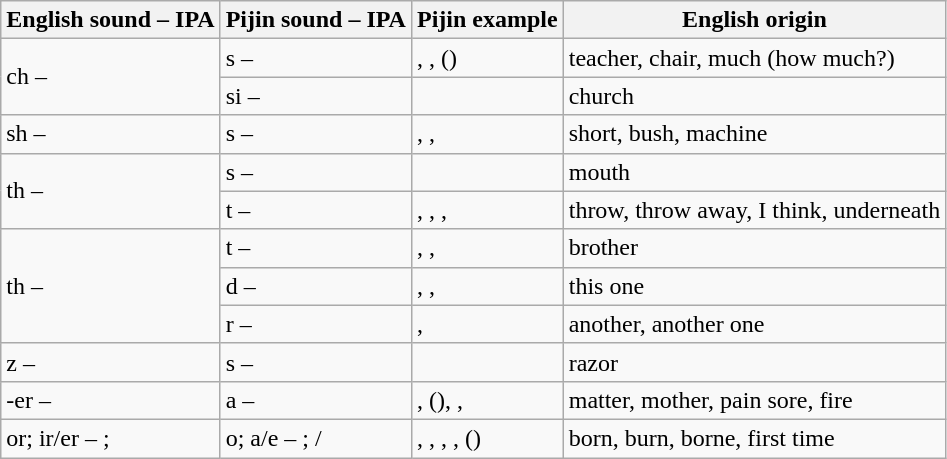<table class="wikitable">
<tr>
<th>English sound – IPA</th>
<th>Pijin sound – IPA</th>
<th>Pijin example</th>
<th>English origin</th>
</tr>
<tr ->
<td rowspan="2">ch – </td>
<td>s – </td>
<td>, ,  ()</td>
<td>teacher, chair, much (how much?)</td>
</tr>
<tr ->
<td>si – </td>
<td></td>
<td>church</td>
</tr>
<tr ->
<td>sh – </td>
<td>s – </td>
<td>, , </td>
<td>short, bush, machine</td>
</tr>
<tr ->
<td rowspan="2">th – </td>
<td>s – </td>
<td></td>
<td>mouth</td>
</tr>
<tr ->
<td>t  – </td>
<td>, , , </td>
<td>throw, throw away, I think, underneath</td>
</tr>
<tr ->
<td rowspan="3">th – </td>
<td>t – </td>
<td>, , </td>
<td>brother</td>
</tr>
<tr ->
<td>d – </td>
<td>, , </td>
<td>this one</td>
</tr>
<tr ->
<td>r – </td>
<td>, </td>
<td>another, another one</td>
</tr>
<tr ->
<td>z – </td>
<td>s – </td>
<td></td>
<td>razor</td>
</tr>
<tr ->
<td>-er – </td>
<td>a – </td>
<td>,  (), , </td>
<td>matter, mother, pain sore, fire</td>
</tr>
<tr ->
<td>or; ir/er – ; </td>
<td>o; a/e – ; /</td>
<td>, , , ,  ()</td>
<td>born, burn, borne, first time</td>
</tr>
</table>
